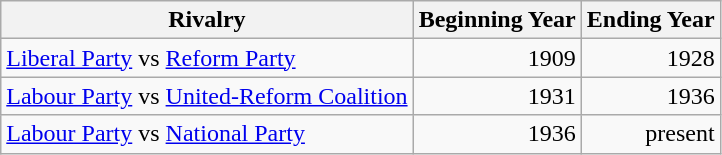<table class="wikitable sortable">
<tr>
<th>Rivalry</th>
<th>Beginning Year</th>
<th>Ending Year</th>
</tr>
<tr>
<td><a href='#'>Liberal Party</a> vs <a href='#'>Reform Party</a></td>
<td style="text-align:right;">1909</td>
<td style="text-align:right;">1928</td>
</tr>
<tr>
<td><a href='#'>Labour Party</a> vs <a href='#'>United-Reform Coalition</a></td>
<td style="text-align:right;">1931</td>
<td style="text-align:right;">1936</td>
</tr>
<tr>
<td><a href='#'>Labour Party</a> vs <a href='#'>National Party</a></td>
<td style="text-align:right;">1936</td>
<td style="text-align:right;">present</td>
</tr>
</table>
